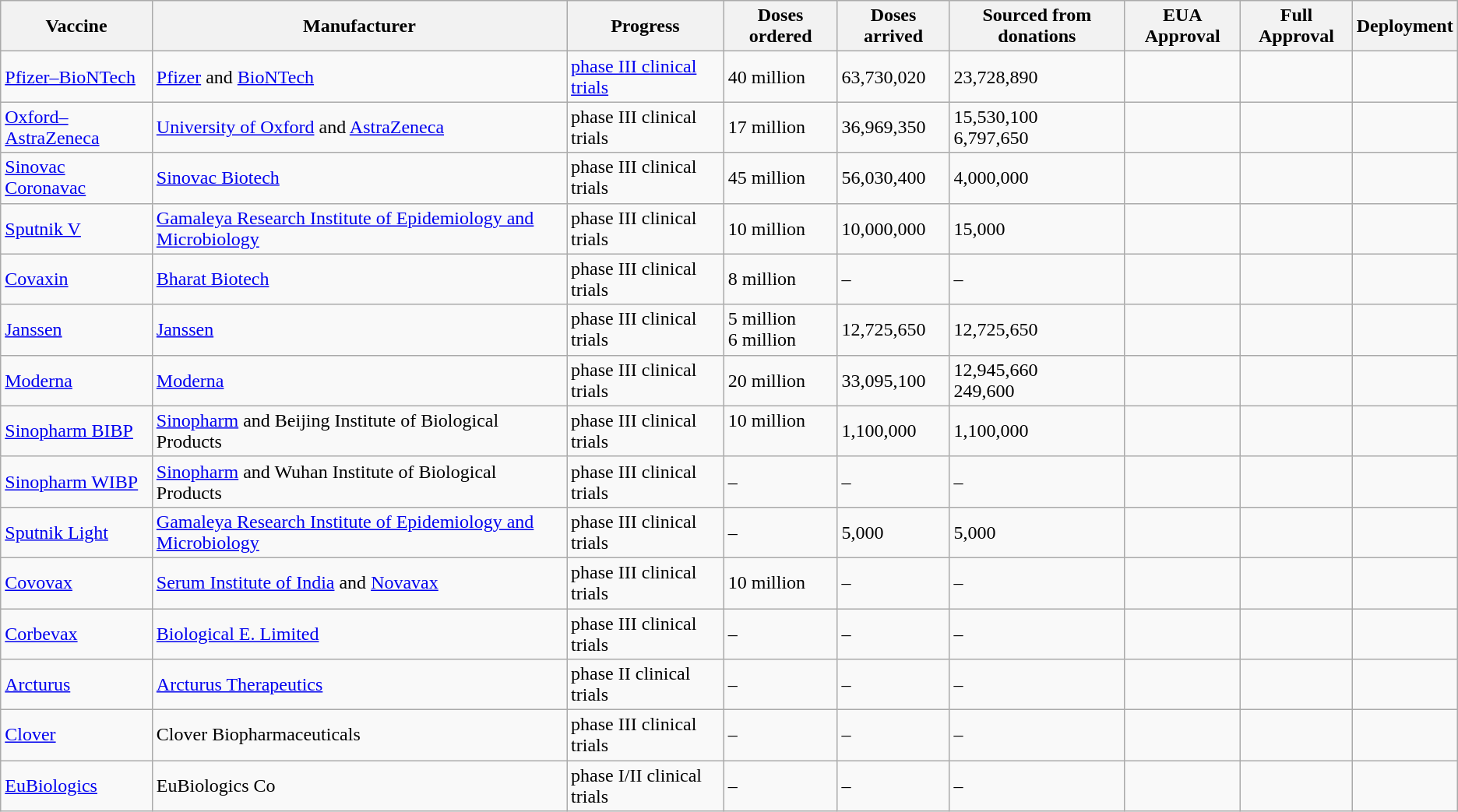<table class="wikitable sortable">
<tr>
<th scope="col">Vaccine</th>
<th scope="col">Manufacturer</th>
<th scope="col">Progress</th>
<th scope="col">Doses ordered</th>
<th>Doses arrived </th>
<th scope="col">Sourced from donations<br></th>
<th scope="col">EUA Approval</th>
<th scope="col">Full Approval</th>
<th scope="col">Deployment</th>
</tr>
<tr>
<td><a href='#'>Pfizer–BioNTech</a></td>
<td> <a href='#'>Pfizer</a> and <a href='#'>BioNTech</a></td>
<td><a href='#'>phase III clinical trials</a></td>
<td>40 million</td>
<td>63,730,020</td>
<td>23,728,890 </td>
<td></td>
<td></td>
<td></td>
</tr>
<tr>
<td class="nowrap"><a href='#'>Oxford–AstraZeneca</a></td>
<td> <a href='#'>University of Oxford</a> and <a href='#'>AstraZeneca</a></td>
<td>phase III clinical trials</td>
<td>17 million</td>
<td>36,969,350</td>
<td>15,530,100 <br>6,797,650 </td>
<td></td>
<td></td>
<td></td>
</tr>
<tr>
<td><a href='#'>Sinovac Coronavac</a></td>
<td> <a href='#'>Sinovac Biotech</a></td>
<td>phase III clinical trials</td>
<td>45 million</td>
<td>56,030,400</td>
<td>4,000,000 </td>
<td></td>
<td></td>
<td></td>
</tr>
<tr>
<td><a href='#'>Sputnik V</a></td>
<td> <a href='#'>Gamaleya Research Institute of Epidemiology and Microbiology</a></td>
<td>phase III clinical trials</td>
<td>10 million</td>
<td>10,000,000</td>
<td>15,000</td>
<td></td>
<td></td>
<td></td>
</tr>
<tr>
<td><a href='#'>Covaxin</a></td>
<td> <a href='#'>Bharat Biotech</a></td>
<td>phase III clinical trials</td>
<td>8 million</td>
<td>–</td>
<td>–</td>
<td></td>
<td></td>
<td></td>
</tr>
<tr>
<td><a href='#'>Janssen</a></td>
<td> <a href='#'>Janssen</a></td>
<td>phase III clinical trials</td>
<td>5 million <br>6 million </td>
<td>12,725,650</td>
<td>12,725,650 </td>
<td></td>
<td></td>
<td></td>
</tr>
<tr>
<td><a href='#'>Moderna</a></td>
<td> <a href='#'>Moderna</a></td>
<td>phase III clinical trials</td>
<td>20 million</td>
<td>33,095,100</td>
<td>12,945,660 <br>249,600</td>
<td></td>
<td></td>
<td></td>
</tr>
<tr>
<td><a href='#'>Sinopharm BIBP</a></td>
<td> <a href='#'>Sinopharm</a> and Beijing Institute of Biological Products</td>
<td>phase III clinical trials</td>
<td>10 million<br><br></td>
<td>1,100,000</td>
<td>1,100,000 </td>
<td></td>
<td></td>
<td></td>
</tr>
<tr>
<td><a href='#'>Sinopharm WIBP</a></td>
<td> <a href='#'>Sinopharm</a> and Wuhan Institute of Biological Products</td>
<td>phase III clinical trials</td>
<td>–</td>
<td>–</td>
<td>–</td>
<td></td>
<td></td>
<td></td>
</tr>
<tr>
<td><a href='#'>Sputnik Light</a></td>
<td> <a href='#'>Gamaleya Research Institute of Epidemiology and Microbiology</a></td>
<td>phase III clinical trials</td>
<td>–</td>
<td>5,000</td>
<td>5,000 </td>
<td></td>
<td></td>
<td></td>
</tr>
<tr>
<td><a href='#'>Covovax</a></td>
<td> <a href='#'>Serum Institute of India</a> and <a href='#'>Novavax</a></td>
<td>phase III clinical trials</td>
<td>10 million </td>
<td>–</td>
<td>–</td>
<td></td>
<td></td>
<td></td>
</tr>
<tr>
<td><a href='#'>Corbevax</a></td>
<td> <a href='#'>Biological E. Limited</a></td>
<td>phase III clinical trials</td>
<td>–</td>
<td>–</td>
<td>–</td>
<td></td>
<td></td>
<td></td>
</tr>
<tr>
<td><a href='#'>Arcturus</a></td>
<td> <a href='#'>Arcturus Therapeutics</a></td>
<td>phase II clinical trials</td>
<td>–</td>
<td>–</td>
<td>–</td>
<td></td>
<td></td>
<td></td>
</tr>
<tr>
<td><a href='#'>Clover</a></td>
<td> Clover Biopharmaceuticals</td>
<td>phase III clinical trials</td>
<td>–</td>
<td>–</td>
<td>–</td>
<td></td>
<td></td>
<td></td>
</tr>
<tr>
<td><a href='#'>EuBiologics</a></td>
<td> EuBiologics Co</td>
<td>phase I/II clinical trials</td>
<td>–</td>
<td>–</td>
<td>–</td>
<td></td>
<td></td>
<td></td>
</tr>
</table>
